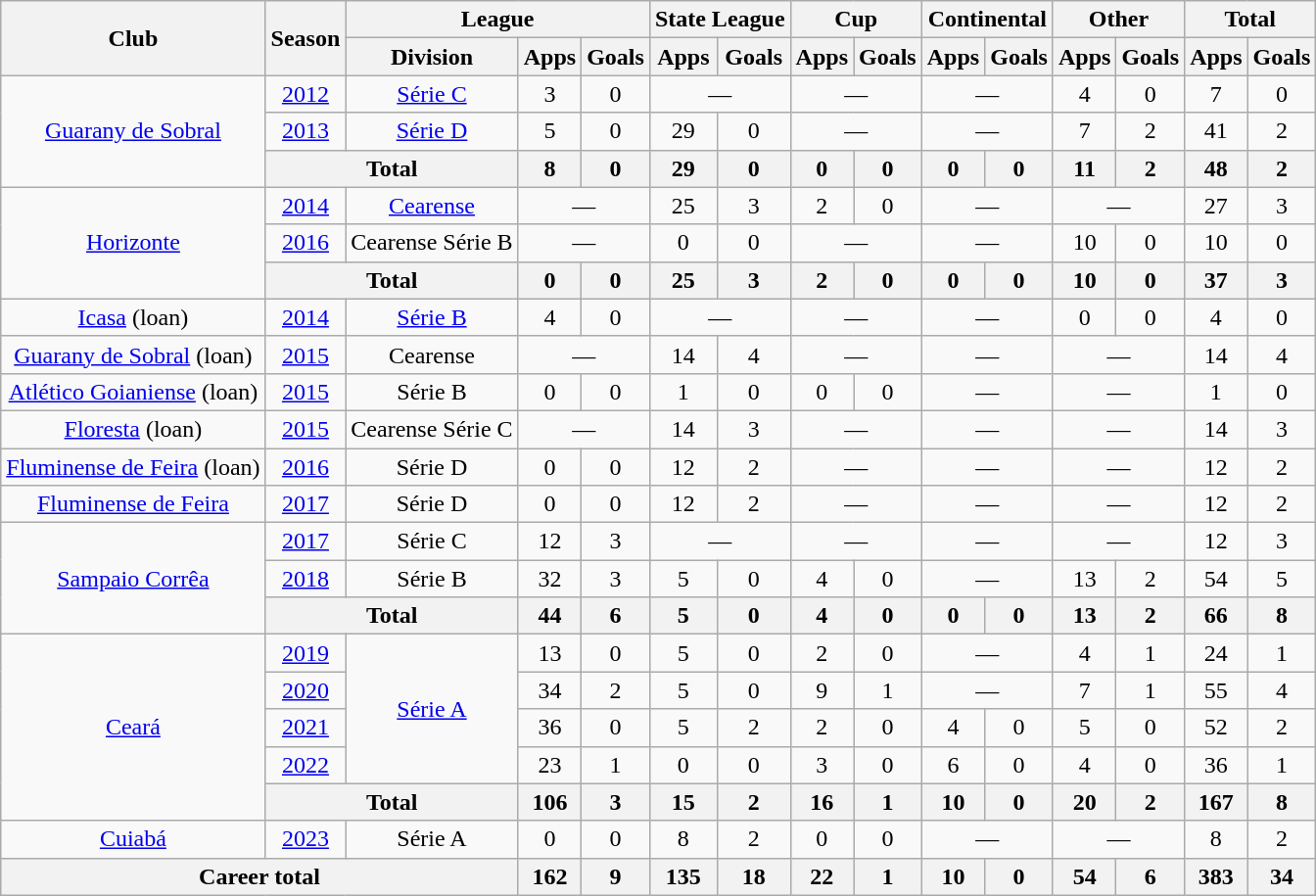<table class="wikitable" style="text-align: center;">
<tr>
<th rowspan="2">Club</th>
<th rowspan="2">Season</th>
<th colspan="3">League</th>
<th colspan="2">State League</th>
<th colspan="2">Cup</th>
<th colspan="2">Continental</th>
<th colspan="2">Other</th>
<th colspan="2">Total</th>
</tr>
<tr>
<th>Division</th>
<th>Apps</th>
<th>Goals</th>
<th>Apps</th>
<th>Goals</th>
<th>Apps</th>
<th>Goals</th>
<th>Apps</th>
<th>Goals</th>
<th>Apps</th>
<th>Goals</th>
<th>Apps</th>
<th>Goals</th>
</tr>
<tr>
<td rowspan="3" valign="center"><a href='#'>Guarany de Sobral</a></td>
<td><a href='#'>2012</a></td>
<td><a href='#'>Série C</a></td>
<td>3</td>
<td>0</td>
<td colspan="2">—</td>
<td colspan="2">—</td>
<td colspan="2">—</td>
<td>4</td>
<td>0</td>
<td>7</td>
<td>0</td>
</tr>
<tr>
<td><a href='#'>2013</a></td>
<td><a href='#'>Série D</a></td>
<td>5</td>
<td>0</td>
<td>29</td>
<td>0</td>
<td colspan="2">—</td>
<td colspan="2">—</td>
<td>7</td>
<td>2</td>
<td>41</td>
<td>2</td>
</tr>
<tr>
<th colspan="2">Total</th>
<th>8</th>
<th>0</th>
<th>29</th>
<th>0</th>
<th>0</th>
<th>0</th>
<th>0</th>
<th>0</th>
<th>11</th>
<th>2</th>
<th>48</th>
<th>2</th>
</tr>
<tr>
<td rowspan="3" valign="center"><a href='#'>Horizonte</a></td>
<td><a href='#'>2014</a></td>
<td><a href='#'>Cearense</a></td>
<td colspan="2">—</td>
<td>25</td>
<td>3</td>
<td>2</td>
<td>0</td>
<td colspan="2">—</td>
<td colspan="2">—</td>
<td>27</td>
<td>3</td>
</tr>
<tr>
<td><a href='#'>2016</a></td>
<td>Cearense Série B</td>
<td colspan="2">—</td>
<td>0</td>
<td>0</td>
<td colspan="2">—</td>
<td colspan="2">—</td>
<td>10</td>
<td>0</td>
<td>10</td>
<td>0</td>
</tr>
<tr>
<th colspan="2">Total</th>
<th>0</th>
<th>0</th>
<th>25</th>
<th>3</th>
<th>2</th>
<th>0</th>
<th>0</th>
<th>0</th>
<th>10</th>
<th>0</th>
<th>37</th>
<th>3</th>
</tr>
<tr>
<td valign="center"><a href='#'>Icasa</a> (loan)</td>
<td><a href='#'>2014</a></td>
<td><a href='#'>Série B</a></td>
<td>4</td>
<td>0</td>
<td colspan="2">—</td>
<td colspan="2">—</td>
<td colspan="2">—</td>
<td>0</td>
<td>0</td>
<td>4</td>
<td>0</td>
</tr>
<tr>
<td valign="center"><a href='#'>Guarany de Sobral</a> (loan)</td>
<td><a href='#'>2015</a></td>
<td>Cearense</td>
<td colspan="2">—</td>
<td>14</td>
<td>4</td>
<td colspan="2">—</td>
<td colspan="2">—</td>
<td colspan="2">—</td>
<td>14</td>
<td>4</td>
</tr>
<tr>
<td valign="center"><a href='#'>Atlético Goianiense</a> (loan)</td>
<td><a href='#'>2015</a></td>
<td>Série B</td>
<td>0</td>
<td>0</td>
<td>1</td>
<td>0</td>
<td>0</td>
<td>0</td>
<td colspan="2">—</td>
<td colspan="2">—</td>
<td>1</td>
<td>0</td>
</tr>
<tr>
<td valign="center"><a href='#'>Floresta</a> (loan)</td>
<td><a href='#'>2015</a></td>
<td>Cearense Série C</td>
<td colspan="2">—</td>
<td>14</td>
<td>3</td>
<td colspan="2">—</td>
<td colspan="2">—</td>
<td colspan="2">—</td>
<td>14</td>
<td>3</td>
</tr>
<tr>
<td valign="center"><a href='#'>Fluminense de Feira</a> (loan)</td>
<td><a href='#'>2016</a></td>
<td>Série D</td>
<td>0</td>
<td>0</td>
<td>12</td>
<td>2</td>
<td colspan="2">—</td>
<td colspan="2">—</td>
<td colspan="2">—</td>
<td>12</td>
<td>2</td>
</tr>
<tr>
<td valign="center"><a href='#'>Fluminense de Feira</a></td>
<td><a href='#'>2017</a></td>
<td>Série D</td>
<td>0</td>
<td>0</td>
<td>12</td>
<td>2</td>
<td colspan="2">—</td>
<td colspan="2">—</td>
<td colspan="2">—</td>
<td>12</td>
<td>2</td>
</tr>
<tr>
<td rowspan="3" valign="center"><a href='#'>Sampaio Corrêa</a></td>
<td><a href='#'>2017</a></td>
<td>Série C</td>
<td>12</td>
<td>3</td>
<td colspan="2">—</td>
<td colspan="2">—</td>
<td colspan="2">—</td>
<td colspan="2">—</td>
<td>12</td>
<td>3</td>
</tr>
<tr>
<td><a href='#'>2018</a></td>
<td>Série B</td>
<td>32</td>
<td>3</td>
<td>5</td>
<td>0</td>
<td>4</td>
<td>0</td>
<td colspan="2">—</td>
<td>13</td>
<td>2</td>
<td>54</td>
<td>5</td>
</tr>
<tr>
<th colspan="2">Total</th>
<th>44</th>
<th>6</th>
<th>5</th>
<th>0</th>
<th>4</th>
<th>0</th>
<th>0</th>
<th>0</th>
<th>13</th>
<th>2</th>
<th>66</th>
<th>8</th>
</tr>
<tr>
<td rowspan="5" valign="center"><a href='#'>Ceará</a></td>
<td><a href='#'>2019</a></td>
<td rowspan="4" valign="center"><a href='#'>Série A</a></td>
<td>13</td>
<td>0</td>
<td>5</td>
<td>0</td>
<td>2</td>
<td>0</td>
<td colspan="2">—</td>
<td>4</td>
<td>1</td>
<td>24</td>
<td>1</td>
</tr>
<tr>
<td><a href='#'>2020</a></td>
<td>34</td>
<td>2</td>
<td>5</td>
<td>0</td>
<td>9</td>
<td>1</td>
<td colspan="2">—</td>
<td>7</td>
<td>1</td>
<td>55</td>
<td>4</td>
</tr>
<tr>
<td><a href='#'>2021</a></td>
<td>36</td>
<td>0</td>
<td>5</td>
<td>2</td>
<td>2</td>
<td>0</td>
<td>4</td>
<td>0</td>
<td>5</td>
<td>0</td>
<td>52</td>
<td>2</td>
</tr>
<tr>
<td><a href='#'>2022</a></td>
<td>23</td>
<td>1</td>
<td>0</td>
<td>0</td>
<td>3</td>
<td>0</td>
<td>6</td>
<td>0</td>
<td>4</td>
<td>0</td>
<td>36</td>
<td>1</td>
</tr>
<tr>
<th colspan="2">Total</th>
<th>106</th>
<th>3</th>
<th>15</th>
<th>2</th>
<th>16</th>
<th>1</th>
<th>10</th>
<th>0</th>
<th>20</th>
<th>2</th>
<th>167</th>
<th>8</th>
</tr>
<tr>
<td valign="center"><a href='#'>Cuiabá</a></td>
<td><a href='#'>2023</a></td>
<td>Série A</td>
<td>0</td>
<td>0</td>
<td>8</td>
<td>2</td>
<td>0</td>
<td>0</td>
<td colspan="2">—</td>
<td colspan="2">—</td>
<td>8</td>
<td>2</td>
</tr>
<tr>
<th colspan="3"><strong>Career total</strong></th>
<th>162</th>
<th>9</th>
<th>135</th>
<th>18</th>
<th>22</th>
<th>1</th>
<th>10</th>
<th>0</th>
<th>54</th>
<th>6</th>
<th>383</th>
<th>34</th>
</tr>
</table>
